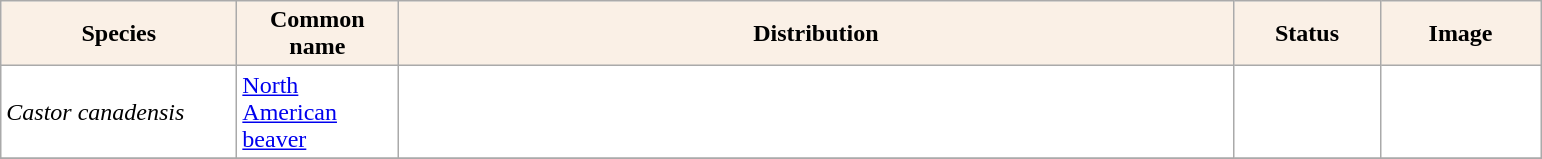<table class="sortable wikitable plainrowheaders" border="0" style="background:#ffffff" align="top" class="sortable wikitable">
<tr ->
<th scope="col" style="background-color:Linen; color:Black" width=150 px>Species</th>
<th scope="col" style="background-color:Linen; color:Black" width=100 px>Common name</th>
<th scope="col" style="background:Linen; color:Black" width=550 px>Distribution</th>
<th scope="col" style="background-color:Linen; color:Black" width=90 px>Status</th>
<th scope="col" style="background:Linen; color:Black" width=100 px>Image</th>
</tr>
<tr>
<td !scope="row" style="background:#ffffff"><em>Castor canadensis</em></td>
<td><a href='#'>North American beaver</a></td>
<td></td>
<td></td>
<td></td>
</tr>
<tr>
</tr>
</table>
